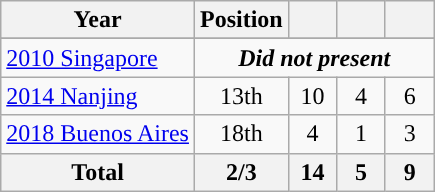<table class="wikitable" style="text-align: center;">
<tr>
<th>Year</th>
<th>Position</th>
<th width=25px></th>
<th width=25px></th>
<th width=25px></th>
</tr>
<tr bgcolor="#FFD700">
</tr>
<tr>
<td style="text-align: left;"> <a href='#'>2010 Singapore</a></td>
<td rowspan="1" colspan="4" style="text-align:center;"><strong><em>Did not present</em></strong></td>
</tr>
<tr>
<td style="text-align: left;"> <a href='#'>2014 Nanjing</a></td>
<td>13th</td>
<td>10</td>
<td>4</td>
<td>6</td>
</tr>
<tr>
<td style="text-align: left;"> <a href='#'>2018 Buenos Aires</a></td>
<td>18th</td>
<td>4</td>
<td>1</td>
<td>3</td>
</tr>
<tr>
<th>Total</th>
<th>2/3</th>
<th>14</th>
<th>5</th>
<th>9</th>
</tr>
</table>
